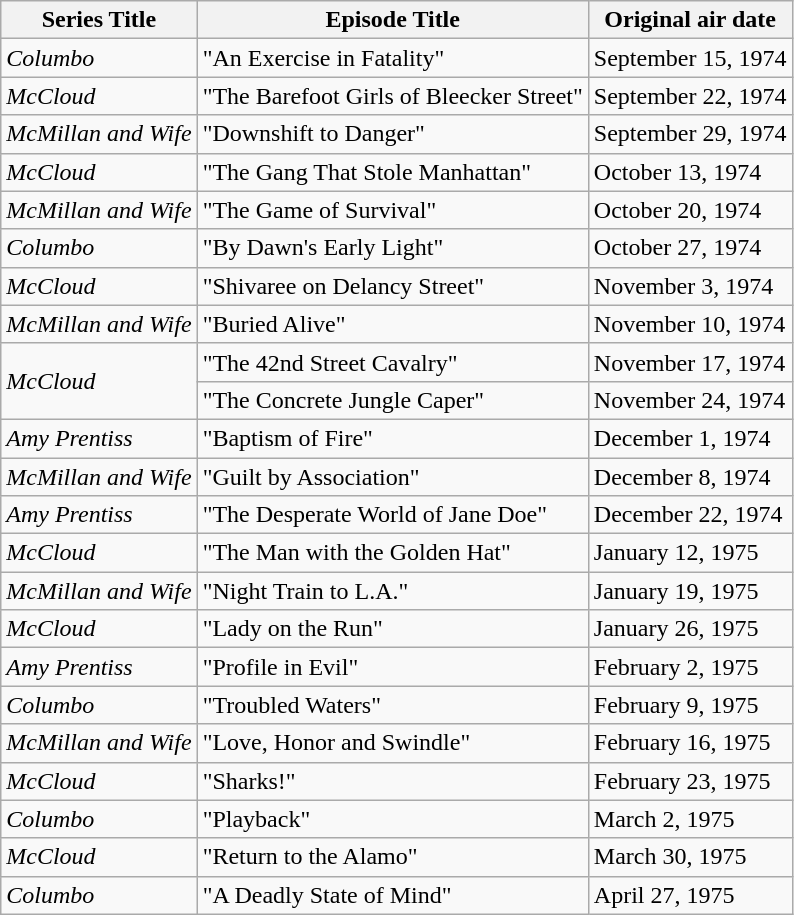<table class="wikitable">
<tr>
<th>Series Title</th>
<th>Episode Title</th>
<th>Original air date</th>
</tr>
<tr>
<td><em>Columbo</em></td>
<td>"An Exercise in Fatality"</td>
<td>September 15, 1974</td>
</tr>
<tr>
<td><em>McCloud</em></td>
<td>"The Barefoot Girls of Bleecker Street"</td>
<td>September 22, 1974</td>
</tr>
<tr>
<td><em>McMillan and Wife</em></td>
<td>"Downshift to Danger"</td>
<td>September 29, 1974</td>
</tr>
<tr>
<td><em>McCloud</em></td>
<td>"The Gang That Stole Manhattan"</td>
<td>October 13, 1974</td>
</tr>
<tr>
<td><em>McMillan and Wife</em></td>
<td>"The Game of Survival"</td>
<td>October 20, 1974</td>
</tr>
<tr>
<td><em>Columbo</em></td>
<td>"By Dawn's Early Light"</td>
<td>October 27, 1974</td>
</tr>
<tr>
<td><em>McCloud</em></td>
<td>"Shivaree on Delancy Street"</td>
<td>November 3, 1974</td>
</tr>
<tr>
<td><em>McMillan and Wife</em></td>
<td>"Buried Alive"</td>
<td>November 10, 1974</td>
</tr>
<tr>
<td rowspan="2"><em>McCloud</em></td>
<td>"The 42nd Street Cavalry"</td>
<td>November 17, 1974</td>
</tr>
<tr>
<td>"The Concrete Jungle Caper"</td>
<td>November 24, 1974</td>
</tr>
<tr>
<td><em>Amy Prentiss</em></td>
<td>"Baptism of Fire"</td>
<td>December 1, 1974</td>
</tr>
<tr>
<td><em>McMillan and Wife</em></td>
<td>"Guilt by Association"</td>
<td>December 8, 1974</td>
</tr>
<tr>
<td><em>Amy Prentiss</em></td>
<td>"The Desperate World of Jane Doe"</td>
<td>December 22, 1974</td>
</tr>
<tr>
<td><em>McCloud</em></td>
<td>"The Man with the Golden Hat"</td>
<td>January 12, 1975</td>
</tr>
<tr>
<td><em>McMillan and Wife</em></td>
<td>"Night Train to L.A."</td>
<td>January 19, 1975</td>
</tr>
<tr>
<td><em>McCloud</em></td>
<td>"Lady on the Run"</td>
<td>January 26, 1975</td>
</tr>
<tr>
<td><em>Amy Prentiss</em></td>
<td>"Profile in Evil"</td>
<td>February 2, 1975</td>
</tr>
<tr>
<td><em>Columbo</em></td>
<td>"Troubled Waters"</td>
<td>February 9, 1975</td>
</tr>
<tr>
<td><em>McMillan and Wife</em></td>
<td>"Love, Honor and Swindle"</td>
<td>February 16, 1975</td>
</tr>
<tr>
<td><em>McCloud</em></td>
<td>"Sharks!"</td>
<td>February 23, 1975</td>
</tr>
<tr>
<td><em>Columbo</em></td>
<td>"Playback"</td>
<td>March 2, 1975</td>
</tr>
<tr>
<td><em>McCloud</em></td>
<td>"Return to the Alamo"</td>
<td>March 30, 1975</td>
</tr>
<tr>
<td><em>Columbo</em></td>
<td>"A Deadly State of Mind"</td>
<td>April 27, 1975</td>
</tr>
</table>
